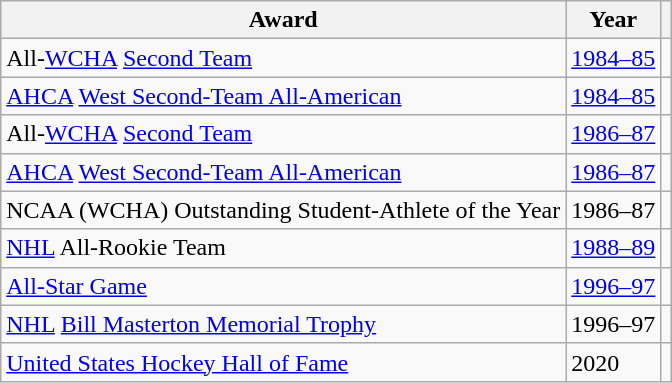<table class=wikitable>
<tr>
<th>Award</th>
<th>Year</th>
<th></th>
</tr>
<tr>
<td>All-<a href='#'>WCHA</a> <a href='#'>Second Team</a></td>
<td><a href='#'>1984–85</a></td>
<td></td>
</tr>
<tr>
<td><a href='#'>AHCA</a> <a href='#'>West Second-Team All-American</a></td>
<td><a href='#'>1984–85</a></td>
<td></td>
</tr>
<tr>
<td>All-<a href='#'>WCHA</a> <a href='#'>Second Team</a></td>
<td><a href='#'>1986–87</a></td>
<td></td>
</tr>
<tr>
<td><a href='#'>AHCA</a> <a href='#'>West Second-Team All-American</a></td>
<td><a href='#'>1986–87</a></td>
<td></td>
</tr>
<tr>
<td>NCAA (WCHA) Outstanding Student-Athlete of the Year</td>
<td>1986–87</td>
<td></td>
</tr>
<tr>
<td><a href='#'>NHL</a>  All-Rookie Team</td>
<td><a href='#'>1988–89</a></td>
<td></td>
</tr>
<tr>
<td><a href='#'>All-Star Game</a></td>
<td><a href='#'>1996–97</a></td>
<td></td>
</tr>
<tr>
<td><a href='#'>NHL</a> <a href='#'>Bill Masterton Memorial Trophy</a></td>
<td>1996–97</td>
</tr>
<tr>
<td><a href='#'>United States Hockey Hall of Fame</a></td>
<td>2020</td>
<td></td>
</tr>
</table>
